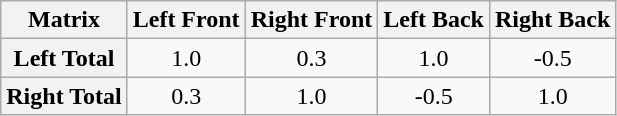<table class="wikitable" style="text-align:center">
<tr>
<th>Matrix</th>
<th>Left Front</th>
<th>Right Front</th>
<th>Left Back</th>
<th>Right Back</th>
</tr>
<tr>
<th>Left Total</th>
<td>1.0</td>
<td>0.3</td>
<td>1.0</td>
<td>-0.5</td>
</tr>
<tr>
<th>Right Total</th>
<td>0.3</td>
<td>1.0</td>
<td>-0.5</td>
<td>1.0</td>
</tr>
</table>
